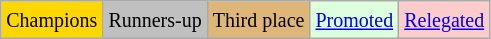<table class="wikitable">
<tr>
<td bgcolor=gold><small>Champions</small></td>
<td bgcolor=silver><small>Runners-up</small></td>
<td bgcolor=#deb678><small>Third place</small></td>
<td bgcolor="#DDFFDD"><small><a href='#'>Promoted</a></small></td>
<td bgcolor="#FFCCCC"><small><a href='#'>Relegated</a></small></td>
</tr>
</table>
